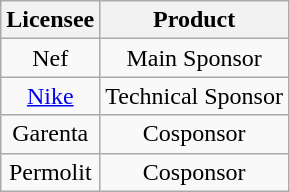<table class="wikitable" style="text-align: center">
<tr>
<th>Licensee</th>
<th>Product</th>
</tr>
<tr>
<td>Nef</td>
<td>Main Sponsor</td>
</tr>
<tr>
<td><a href='#'>Nike</a></td>
<td>Technical Sponsor</td>
</tr>
<tr>
<td>Garenta</td>
<td>Cosponsor</td>
</tr>
<tr>
<td>Permolit</td>
<td>Cosponsor</td>
</tr>
</table>
